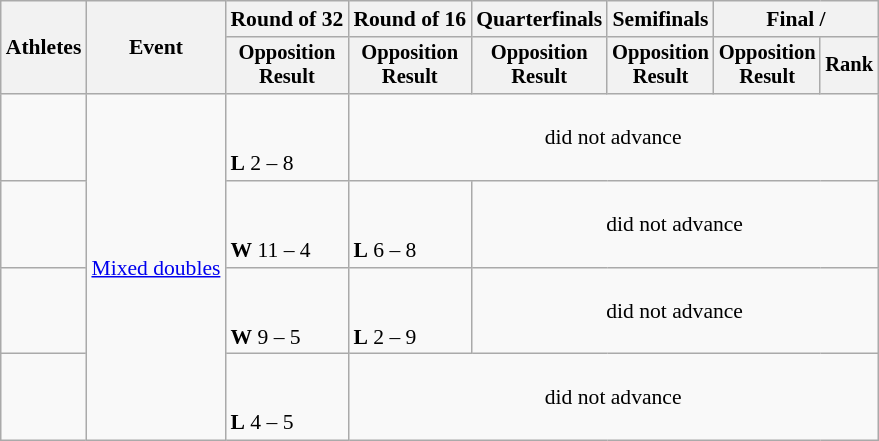<table class="wikitable" style="font-size:90%">
<tr>
<th rowspan=2>Athletes</th>
<th rowspan=2>Event</th>
<th>Round of 32</th>
<th>Round of 16</th>
<th>Quarterfinals</th>
<th>Semifinals</th>
<th colspan=2>Final / </th>
</tr>
<tr style="font-size:95%">
<th>Opposition<br>Result</th>
<th>Opposition<br>Result</th>
<th>Opposition<br>Result</th>
<th>Opposition<br>Result</th>
<th>Opposition<br>Result</th>
<th>Rank</th>
</tr>
<tr>
<td align=left><br></td>
<td align=left rowspan=4><a href='#'>Mixed doubles</a></td>
<td align=left><br><br><strong>L</strong> 2 – 8</td>
<td align=center colspan=5>did not advance</td>
</tr>
<tr>
<td align=left><br></td>
<td align=left><br><br><strong>W</strong> 11 – 4</td>
<td><br><br><strong>L</strong> 6 – 8</td>
<td align=center colspan=4>did not advance</td>
</tr>
<tr>
<td align=left><br></td>
<td align=left><br><br><strong>W</strong> 9 – 5</td>
<td><br><br><strong>L</strong> 2 – 9</td>
<td align=center colspan=4>did not advance</td>
</tr>
<tr>
<td align=left><br></td>
<td align=left><br><br><strong>L</strong> 4 – 5</td>
<td align=center colspan=5>did not advance</td>
</tr>
</table>
